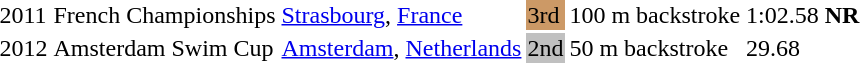<table>
<tr>
<td>2011</td>
<td>French Championships</td>
<td><a href='#'>Strasbourg</a>, <a href='#'>France</a></td>
<td bgcolor="#cc9966">3rd</td>
<td>100 m backstroke</td>
<td>1:02.58 <strong>NR</strong></td>
</tr>
<tr>
<td>2012</td>
<td>Amsterdam Swim Cup</td>
<td><a href='#'>Amsterdam</a>, <a href='#'>Netherlands</a></td>
<td bgcolor="silver">2nd</td>
<td>50 m backstroke</td>
<td>29.68</td>
</tr>
</table>
